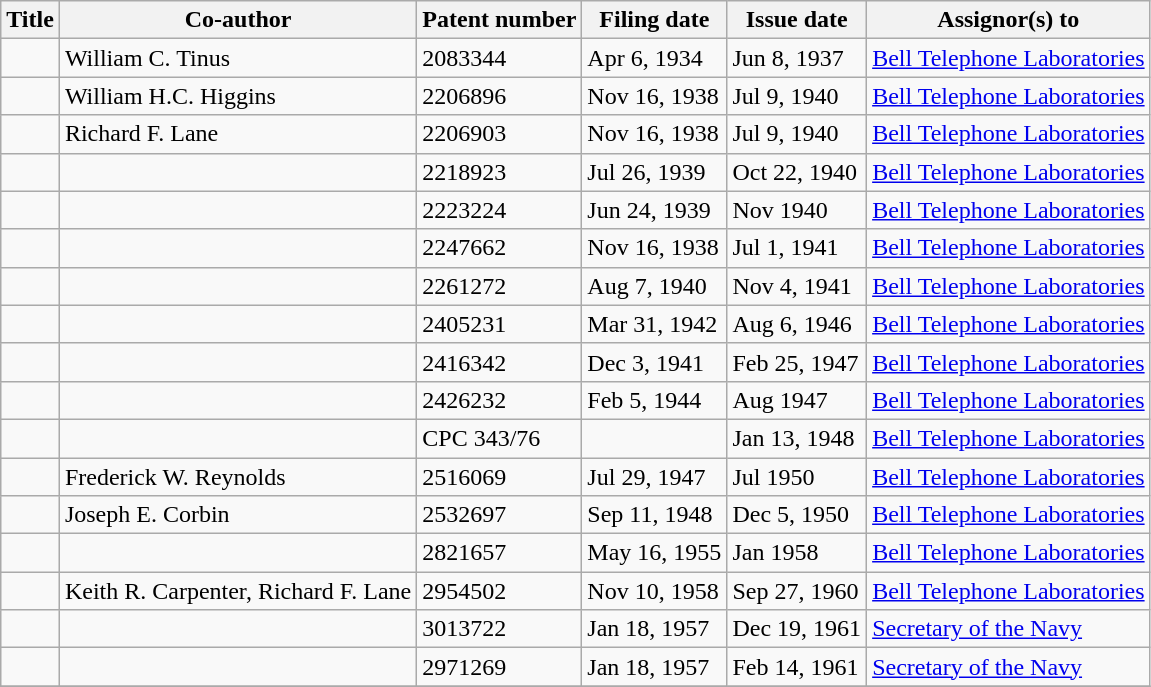<table class="wikitable">
<tr>
<th>Title</th>
<th>Co-author</th>
<th>Patent number</th>
<th>Filing date</th>
<th>Issue date</th>
<th>Assignor(s) to</th>
</tr>
<tr>
<td></td>
<td>William C. Tinus</td>
<td>2083344</td>
<td>Apr 6, 1934</td>
<td>Jun 8, 1937</td>
<td><a href='#'>Bell Telephone Laboratories</a></td>
</tr>
<tr>
<td></td>
<td>William H.C. Higgins</td>
<td>2206896</td>
<td>Nov 16, 1938</td>
<td>Jul 9, 1940</td>
<td><a href='#'>Bell Telephone Laboratories</a></td>
</tr>
<tr>
<td></td>
<td>Richard F. Lane</td>
<td>2206903</td>
<td>Nov 16, 1938</td>
<td>Jul 9, 1940</td>
<td><a href='#'>Bell Telephone Laboratories</a></td>
</tr>
<tr>
<td></td>
<td></td>
<td>2218923</td>
<td>Jul 26, 1939</td>
<td>Oct 22, 1940</td>
<td><a href='#'>Bell Telephone Laboratories</a></td>
</tr>
<tr>
<td></td>
<td></td>
<td>2223224</td>
<td>Jun 24, 1939</td>
<td>Nov 1940</td>
<td><a href='#'>Bell Telephone Laboratories</a></td>
</tr>
<tr>
<td></td>
<td></td>
<td>2247662</td>
<td>Nov 16, 1938</td>
<td>Jul 1, 1941</td>
<td><a href='#'>Bell Telephone Laboratories</a></td>
</tr>
<tr>
<td></td>
<td></td>
<td>2261272</td>
<td>Aug 7, 1940</td>
<td>Nov 4, 1941</td>
<td><a href='#'>Bell Telephone Laboratories</a></td>
</tr>
<tr>
<td></td>
<td></td>
<td>2405231</td>
<td>Mar 31, 1942</td>
<td>Aug 6, 1946</td>
<td><a href='#'>Bell Telephone Laboratories</a></td>
</tr>
<tr>
<td></td>
<td></td>
<td>2416342</td>
<td>Dec 3, 1941</td>
<td>Feb 25, 1947</td>
<td><a href='#'>Bell Telephone Laboratories</a></td>
</tr>
<tr>
<td></td>
<td></td>
<td>2426232</td>
<td>Feb 5, 1944</td>
<td>Aug 1947</td>
<td><a href='#'>Bell Telephone Laboratories</a></td>
</tr>
<tr>
<td></td>
<td></td>
<td>CPC 343/76</td>
<td></td>
<td>Jan 13, 1948</td>
<td><a href='#'>Bell Telephone Laboratories</a></td>
</tr>
<tr>
<td></td>
<td>Frederick W. Reynolds</td>
<td>2516069</td>
<td>Jul 29, 1947</td>
<td>Jul 1950</td>
<td><a href='#'>Bell Telephone Laboratories</a></td>
</tr>
<tr>
<td></td>
<td>Joseph E. Corbin</td>
<td>2532697</td>
<td>Sep 11, 1948</td>
<td>Dec 5, 1950</td>
<td><a href='#'>Bell Telephone Laboratories</a></td>
</tr>
<tr>
<td></td>
<td></td>
<td>2821657</td>
<td>May 16, 1955</td>
<td>Jan 1958</td>
<td><a href='#'>Bell Telephone Laboratories</a></td>
</tr>
<tr>
<td></td>
<td>Keith R. Carpenter, Richard F. Lane</td>
<td>2954502</td>
<td>Nov 10, 1958</td>
<td>Sep 27, 1960</td>
<td><a href='#'>Bell Telephone Laboratories</a></td>
</tr>
<tr>
<td></td>
<td></td>
<td>3013722</td>
<td>Jan 18, 1957</td>
<td>Dec 19, 1961</td>
<td><a href='#'>Secretary of the Navy</a></td>
</tr>
<tr>
<td></td>
<td></td>
<td>2971269</td>
<td>Jan 18, 1957</td>
<td>Feb 14, 1961</td>
<td><a href='#'>Secretary of the Navy</a></td>
</tr>
<tr>
</tr>
</table>
